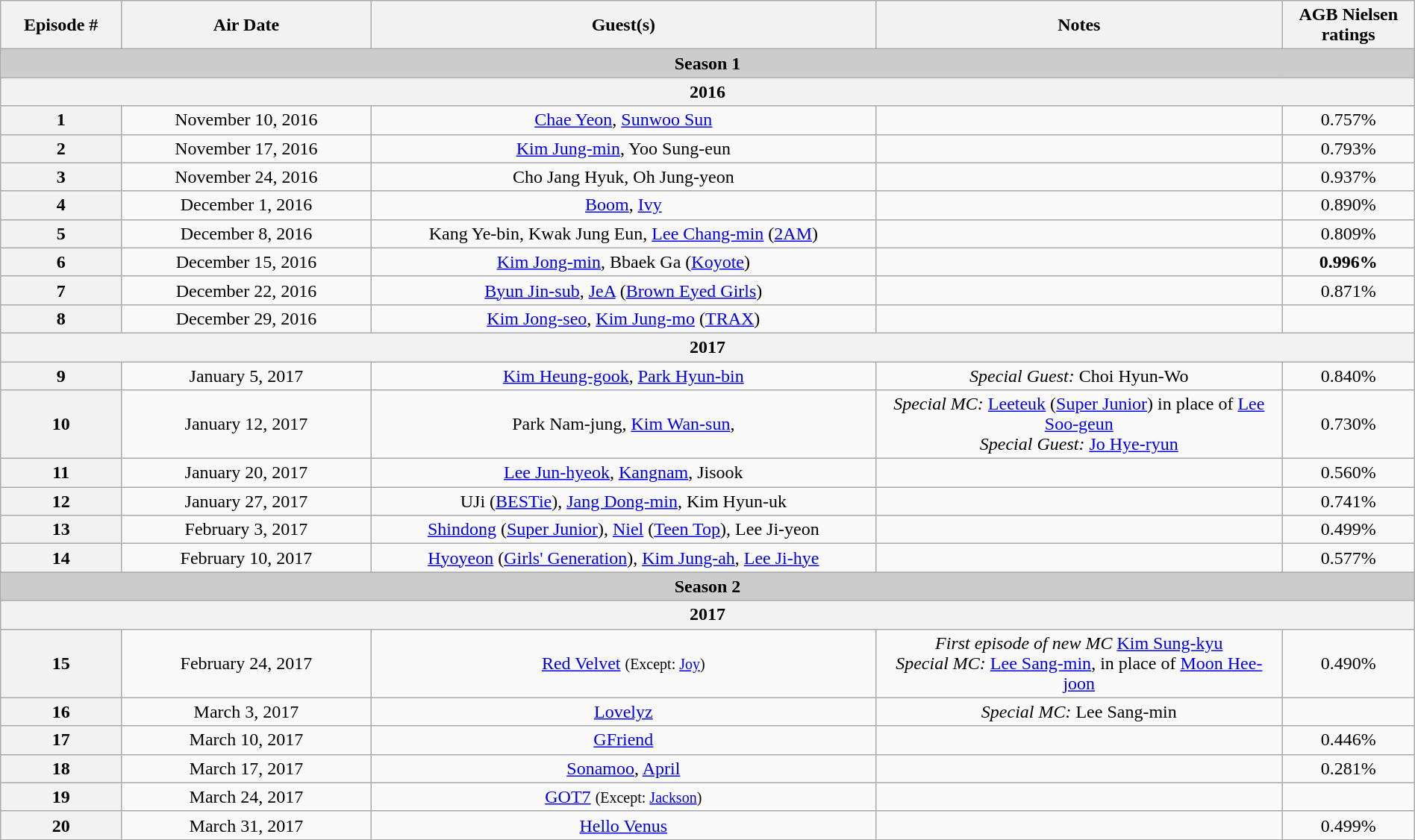<table class="wikitable" width=100% style="text-align:center" bgcolor="#CCCCCC">
<tr>
<th width="50">Episode #</th>
<th width="120">Air Date</th>
<th width="250">Guest(s)</th>
<th width="200">Notes</th>
<th width="60">AGB Nielsen ratings</th>
</tr>
<tr>
<th colspan=5 style="background:#CCCCCC;">Season 1</th>
</tr>
<tr>
<th colspan="5">2016</th>
</tr>
<tr>
<th>1</th>
<td>November 10, 2016</td>
<td><a href='#'>Chae Yeon</a>, <a href='#'>Sunwoo Sun</a></td>
<td></td>
<td>0.757%</td>
</tr>
<tr>
<th>2</th>
<td>November 17, 2016</td>
<td><a href='#'>Kim Jung-min</a>, Yoo Sung-eun</td>
<td></td>
<td>0.793%</td>
</tr>
<tr>
<th>3</th>
<td>November 24, 2016</td>
<td>Cho Jang Hyuk, Oh Jung-yeon</td>
<td></td>
<td>0.937%</td>
</tr>
<tr>
<th>4</th>
<td>December 1, 2016</td>
<td><a href='#'>Boom</a>, <a href='#'>Ivy</a></td>
<td></td>
<td>0.890%</td>
</tr>
<tr>
<th>5</th>
<td>December 8, 2016</td>
<td>Kang Ye-bin, Kwak Jung Eun, <a href='#'>Lee Chang-min</a> (<a href='#'>2AM</a>)</td>
<td></td>
<td>0.809%</td>
</tr>
<tr>
<th>6</th>
<td>December 15, 2016</td>
<td><a href='#'>Kim Jong-min</a>, Bbaek Ga (<a href='#'>Koyote</a>)</td>
<td></td>
<td><span><strong>0.996%</strong></span></td>
</tr>
<tr>
<th>7</th>
<td>December 22, 2016</td>
<td><a href='#'>Byun Jin-sub</a>, <a href='#'>JeA</a> (<a href='#'>Brown Eyed Girls</a>)</td>
<td></td>
<td>0.871%</td>
</tr>
<tr>
<th>8</th>
<td>December 29, 2016</td>
<td><a href='#'>Kim Jong-seo</a>, <a href='#'>Kim Jung-mo</a> (<a href='#'>TRAX</a>)</td>
<td></td>
<td></td>
</tr>
<tr>
<th colspan="5">2017</th>
</tr>
<tr>
<th>9</th>
<td>January 5, 2017</td>
<td><a href='#'>Kim Heung-gook</a>, <a href='#'>Park Hyun-bin</a></td>
<td><em>Special Guest:</em> Choi Hyun-Wo</td>
<td>0.840%</td>
</tr>
<tr>
<th>10</th>
<td>January 12, 2017</td>
<td>Park Nam-jung, <a href='#'>Kim Wan-sun</a>,</td>
<td><em>Special MC:</em> <a href='#'>Leeteuk</a> (<a href='#'>Super Junior</a>) in place of <a href='#'>Lee Soo-geun</a><br><em>Special Guest:</em> <a href='#'>Jo Hye-ryun</a></td>
<td>0.730%</td>
</tr>
<tr>
<th>11</th>
<td>January 20, 2017</td>
<td><a href='#'>Lee Jun-hyeok</a>, <a href='#'>Kangnam</a>, Jisook</td>
<td></td>
<td>0.560%</td>
</tr>
<tr>
<th>12</th>
<td>January 27, 2017</td>
<td>UJi (<a href='#'>BESTie</a>), <a href='#'>Jang Dong-min</a>, Kim Hyun-uk</td>
<td></td>
<td>0.741%</td>
</tr>
<tr>
<th>13</th>
<td>February 3, 2017</td>
<td><a href='#'>Shindong</a> (<a href='#'>Super Junior</a>), <a href='#'>Niel</a> (<a href='#'>Teen Top</a>), Lee Ji-yeon</td>
<td></td>
<td>0.499%</td>
</tr>
<tr>
<th>14</th>
<td>February 10, 2017</td>
<td><a href='#'>Hyoyeon</a> (<a href='#'>Girls' Generation</a>), <a href='#'>Kim Jung-ah</a>, <a href='#'>Lee Ji-hye</a></td>
<td></td>
<td>0.577%</td>
</tr>
<tr>
<th colspan=5 style="background:#CCCCCC;">Season 2</th>
</tr>
<tr>
<th colspan="5">2017</th>
</tr>
<tr>
<th>15</th>
<td>February 24, 2017</td>
<td><a href='#'>Red Velvet</a> <small>(Except: <a href='#'>Joy</a>)</small></td>
<td><em>First episode of new MC</em> <a href='#'>Kim Sung-kyu</a><br><em>Special MC:</em> <a href='#'>Lee Sang-min</a>, in place of <a href='#'>Moon Hee-joon</a></td>
<td>0.490%</td>
</tr>
<tr>
<th>16</th>
<td>March 3, 2017</td>
<td><a href='#'>Lovelyz</a></td>
<td><em>Special MC:</em> Lee Sang-min</td>
<td></td>
</tr>
<tr>
<th>17</th>
<td>March 10, 2017</td>
<td><a href='#'>GFriend</a></td>
<td></td>
<td>0.446%</td>
</tr>
<tr>
<th>18</th>
<td>March 17, 2017</td>
<td><a href='#'>Sonamoo</a>, <a href='#'>April</a></td>
<td></td>
<td>0.281%</td>
</tr>
<tr>
<th>19</th>
<td>March 24, 2017</td>
<td><a href='#'>GOT7</a> <small>(Except: <a href='#'>Jackson</a>)</small></td>
<td></td>
<td></td>
</tr>
<tr>
<th>20</th>
<td>March 31, 2017</td>
<td><a href='#'>Hello Venus</a></td>
<td></td>
<td>0.499%</td>
</tr>
</table>
